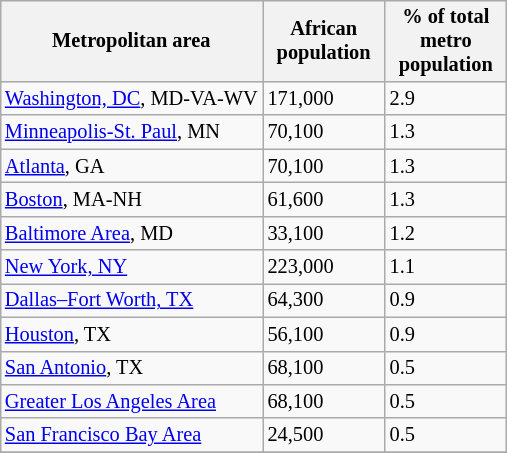<table class="wikitable" style="float:right; font-size:85%; margin-left:15px;">
<tr style="background:#efefef;">
<th>Metropolitan area</th>
<th width="75">African population</th>
<th width="75">% of total metro population</th>
</tr>
<tr>
<td><a href='#'>Washington, DC</a>, MD-VA-WV</td>
<td>171,000</td>
<td>2.9</td>
</tr>
<tr>
<td><a href='#'>Minneapolis-St. Paul</a>, MN</td>
<td>70,100</td>
<td>1.3</td>
</tr>
<tr>
<td><a href='#'>Atlanta</a>, GA</td>
<td>70,100</td>
<td>1.3</td>
</tr>
<tr>
<td><a href='#'>Boston</a>, MA-NH</td>
<td>61,600</td>
<td>1.3</td>
</tr>
<tr>
<td><a href='#'>Baltimore Area</a>, MD</td>
<td>33,100</td>
<td>1.2</td>
</tr>
<tr>
<td><a href='#'>New York, NY</a></td>
<td>223,000</td>
<td>1.1</td>
</tr>
<tr>
<td><a href='#'>Dallas–Fort Worth, TX</a></td>
<td>64,300</td>
<td>0.9</td>
</tr>
<tr>
<td><a href='#'>Houston</a>, TX</td>
<td>56,100</td>
<td>0.9</td>
</tr>
<tr>
<td><a href='#'>San Antonio</a>, TX </td>
<td>68,100</td>
<td>0.5</td>
</tr>
<tr>
<td><a href='#'>Greater Los Angeles Area</a></td>
<td>68,100</td>
<td>0.5</td>
</tr>
<tr>
<td><a href='#'>San Francisco Bay Area</a></td>
<td>24,500</td>
<td>0.5</td>
</tr>
<tr>
</tr>
</table>
